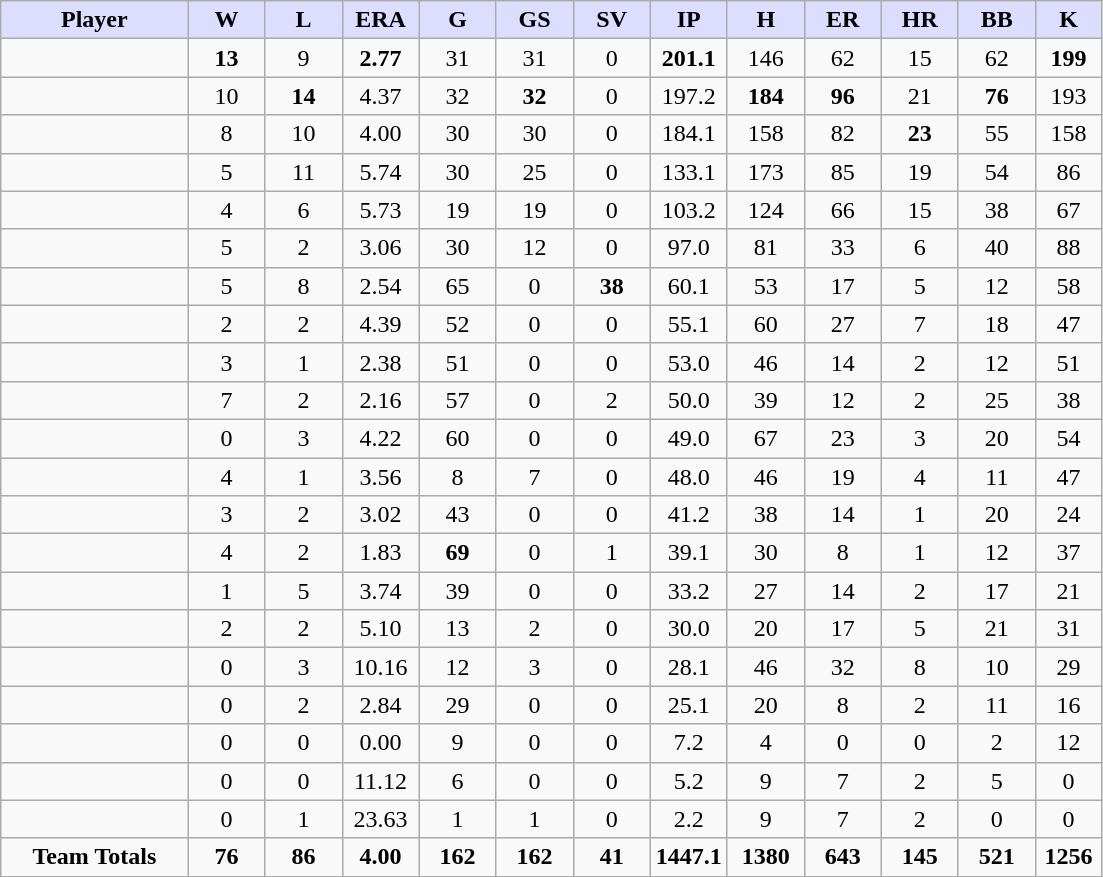<table class="wikitable sortable" style="text-align:center; border:1px; cellpadding:2; cellspacing:0;">
<tr>
<th style="background:#ddf; width:17%;">Player</th>
<th style="background:#ddf; width:7%;">W</th>
<th style="background:#ddf; width:7%;">L</th>
<th style="background:#ddf; width:7%;">ERA</th>
<th style="background:#ddf; width:7%;">G</th>
<th style="background:#ddf; width:7%;">GS</th>
<th style="background:#ddf; width:7%;">SV</th>
<th style="background:#ddf; width:7%;">IP</th>
<th style="background:#ddf; width:7%;">H</th>
<th style="background:#ddf; width:7%;">ER</th>
<th style="background:#ddf; width:7%;">HR</th>
<th style="background:#ddf; width:7%;">BB</th>
<th style="background:#ddf; width:7%;">K</th>
</tr>
<tr>
<td></td>
<td><strong>13</strong></td>
<td>9</td>
<td><strong>2.77</strong></td>
<td>31</td>
<td>31</td>
<td>0</td>
<td><strong>201.1</strong></td>
<td>146</td>
<td>62</td>
<td>15</td>
<td>62</td>
<td><strong>199</strong></td>
</tr>
<tr>
<td></td>
<td>10</td>
<td><strong>14</strong></td>
<td>4.37</td>
<td>32</td>
<td><strong>32</strong></td>
<td>0</td>
<td>197.2</td>
<td><strong>184</strong></td>
<td><strong>96</strong></td>
<td>21</td>
<td><strong>76</strong></td>
<td>193</td>
</tr>
<tr>
<td></td>
<td>8</td>
<td>10</td>
<td>4.00</td>
<td>30</td>
<td>30</td>
<td>0</td>
<td>184.1</td>
<td>158</td>
<td>82</td>
<td><strong>23</strong></td>
<td>55</td>
<td>158</td>
</tr>
<tr>
<td></td>
<td>5</td>
<td>11</td>
<td>5.74</td>
<td>30</td>
<td>25</td>
<td>0</td>
<td>133.1</td>
<td>173</td>
<td>85</td>
<td>19</td>
<td>54</td>
<td>86</td>
</tr>
<tr>
<td></td>
<td>4</td>
<td>6</td>
<td>5.73</td>
<td>19</td>
<td>19</td>
<td>0</td>
<td>103.2</td>
<td>124</td>
<td>66</td>
<td>15</td>
<td>38</td>
<td>67</td>
</tr>
<tr>
<td></td>
<td>5</td>
<td>2</td>
<td>3.06</td>
<td>30</td>
<td>12</td>
<td>0</td>
<td>97.0</td>
<td>81</td>
<td>33</td>
<td>6</td>
<td>40</td>
<td>88</td>
</tr>
<tr>
<td></td>
<td>5</td>
<td>8</td>
<td>2.54</td>
<td>65</td>
<td>0</td>
<td><strong>38</strong></td>
<td>60.1</td>
<td>53</td>
<td>17</td>
<td>5</td>
<td>12</td>
<td>58</td>
</tr>
<tr>
<td></td>
<td>2</td>
<td>2</td>
<td>4.39</td>
<td>52</td>
<td>0</td>
<td>0</td>
<td>55.1</td>
<td>60</td>
<td>27</td>
<td>7</td>
<td>18</td>
<td>47</td>
</tr>
<tr>
<td></td>
<td>3</td>
<td>1</td>
<td>2.38</td>
<td>51</td>
<td>0</td>
<td>0</td>
<td>53.0</td>
<td>46</td>
<td>14</td>
<td>2</td>
<td>12</td>
<td>51</td>
</tr>
<tr>
<td></td>
<td>7</td>
<td>2</td>
<td>2.16</td>
<td>57</td>
<td>0</td>
<td>2</td>
<td>50.0</td>
<td>39</td>
<td>12</td>
<td>2</td>
<td>25</td>
<td>38</td>
</tr>
<tr>
<td></td>
<td>0</td>
<td>3</td>
<td>4.22</td>
<td>60</td>
<td>0</td>
<td>0</td>
<td>49.0</td>
<td>67</td>
<td>23</td>
<td>3</td>
<td>20</td>
<td>54</td>
</tr>
<tr>
<td></td>
<td>4</td>
<td>1</td>
<td>3.56</td>
<td>8</td>
<td>7</td>
<td>0</td>
<td>48.0</td>
<td>46</td>
<td>19</td>
<td>4</td>
<td>11</td>
<td>47</td>
</tr>
<tr>
<td></td>
<td>3</td>
<td>2</td>
<td>3.02</td>
<td>43</td>
<td>0</td>
<td>0</td>
<td>41.2</td>
<td>38</td>
<td>14</td>
<td>1</td>
<td>20</td>
<td>24</td>
</tr>
<tr>
<td></td>
<td>4</td>
<td>2</td>
<td>1.83</td>
<td><strong>69</strong></td>
<td>0</td>
<td>1</td>
<td>39.1</td>
<td>30</td>
<td>8</td>
<td>1</td>
<td>12</td>
<td>37</td>
</tr>
<tr>
<td></td>
<td>1</td>
<td>5</td>
<td>3.74</td>
<td>39</td>
<td>0</td>
<td>0</td>
<td>33.2</td>
<td>27</td>
<td>14</td>
<td>2</td>
<td>17</td>
<td>21</td>
</tr>
<tr>
<td></td>
<td>2</td>
<td>2</td>
<td>5.10</td>
<td>13</td>
<td>2</td>
<td>0</td>
<td>30.0</td>
<td>20</td>
<td>17</td>
<td>5</td>
<td>21</td>
<td>31</td>
</tr>
<tr>
<td></td>
<td>0</td>
<td>3</td>
<td>10.16</td>
<td>12</td>
<td>3</td>
<td>0</td>
<td>28.1</td>
<td>46</td>
<td>32</td>
<td>8</td>
<td>10</td>
<td>29</td>
</tr>
<tr>
<td></td>
<td>0</td>
<td>2</td>
<td>2.84</td>
<td>29</td>
<td>0</td>
<td>0</td>
<td>25.1</td>
<td>20</td>
<td>8</td>
<td>2</td>
<td>11</td>
<td>16</td>
</tr>
<tr>
<td></td>
<td>0</td>
<td>0</td>
<td>0.00</td>
<td>9</td>
<td>0</td>
<td>0</td>
<td>7.2</td>
<td>4</td>
<td>0</td>
<td>0</td>
<td>2</td>
<td>12</td>
</tr>
<tr>
<td></td>
<td>0</td>
<td>0</td>
<td>11.12</td>
<td>6</td>
<td>0</td>
<td>0</td>
<td>5.2</td>
<td>9</td>
<td>7</td>
<td>2</td>
<td>5</td>
<td>0</td>
</tr>
<tr>
<td></td>
<td>0</td>
<td>1</td>
<td>23.63</td>
<td>1</td>
<td>1</td>
<td>0</td>
<td>2.2</td>
<td>9</td>
<td>7</td>
<td>2</td>
<td>0</td>
<td>0</td>
</tr>
<tr>
<td><strong>Team Totals</strong></td>
<td><strong>76</strong></td>
<td><strong>86</strong></td>
<td><strong>4.00</strong></td>
<td><strong>162</strong></td>
<td><strong>162</strong></td>
<td><strong>41</strong></td>
<td><strong>1447.1</strong></td>
<td><strong>1380</strong></td>
<td><strong>643</strong></td>
<td><strong>145</strong></td>
<td><strong>521</strong></td>
<td><strong>1256</strong></td>
</tr>
</table>
